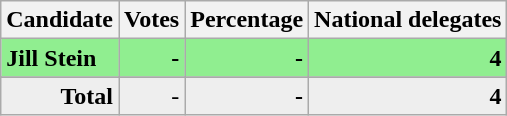<table class="wikitable" style="text-align:right;">
<tr>
<th>Candidate</th>
<th>Votes</th>
<th>Percentage</th>
<th>National delegates</th>
</tr>
<tr style="background:lightgreen;">
<td style="text-align:left;"><strong>Jill Stein</strong></td>
<td><strong>-</strong></td>
<td><strong>-</strong></td>
<td><strong>4</strong></td>
</tr>
<tr>
</tr>
<tr style="background:#eee;">
<td style="margin-right:0.50px"><strong>Total</strong></td>
<td style="margin-right:0.50px"><em>-</em></td>
<td style="margin-right:0.50px"><strong>-</strong></td>
<td style="margin-right:0.50px"><strong>4</strong></td>
</tr>
</table>
